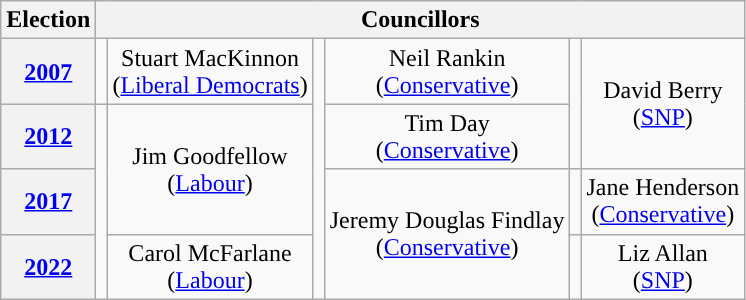<table class="wikitable" style="text-align:center">
<tr>
<th>Election</th>
<th colspan=8>Councillors</th>
</tr>
<tr>
<th><a href='#'>2007</a></th>
<td rowspan=1; style="background-color: "></td>
<td rowspan=1>Stuart MacKinnon<br>(<a href='#'>Liberal Democrats</a>)</td>
<td rowspan=4; style="background-color: "></td>
<td rowspan=1>Neil Rankin<br>(<a href='#'>Conservative</a>)</td>
<td rowspan=2; style="background-color: "></td>
<td rowspan=2>David Berry<br>(<a href='#'>SNP</a>)</td>
</tr>
<tr>
<th><a href='#'>2012</a></th>
<td rowspan=3; style="background-color: "></td>
<td rowspan=2>Jim Goodfellow<br>(<a href='#'>Labour</a>)</td>
<td rowspan=1>Tim Day<br>(<a href='#'>Conservative</a>)</td>
</tr>
<tr>
<th><a href='#'>2017</a></th>
<td rowspan=2>Jeremy Douglas Findlay<br>(<a href='#'>Conservative</a>)</td>
<td rowspan=1; style="background-color: "></td>
<td rowspan=1>Jane Henderson<br>(<a href='#'>Conservative</a>)</td>
</tr>
<tr>
<th><a href='#'>2022</a></th>
<td rowspan=1>Carol McFarlane<br>(<a href='#'>Labour</a>)</td>
<td rowspan=1; style="background-color: "></td>
<td rowspan=1>Liz Allan<br>(<a href='#'>SNP</a>)</td>
</tr>
</table>
